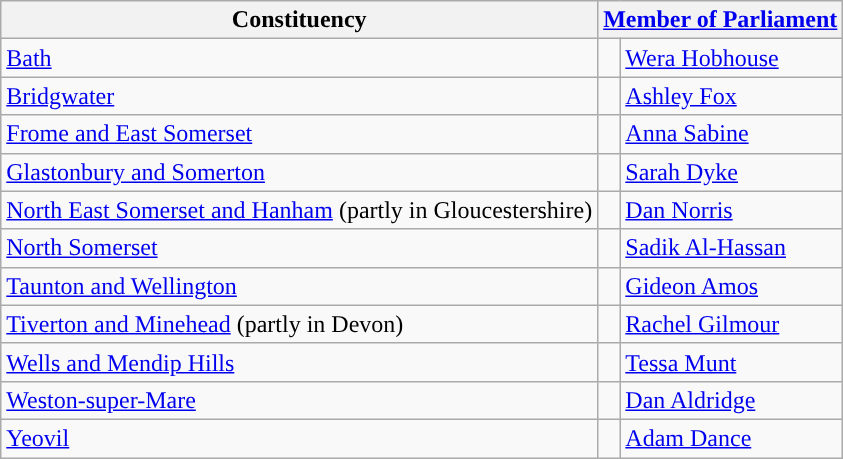<table class="wikitable sortable">
<tr>
<th rowspan=1>Constituency</th>
<th colspan=2 class=unsortable><a href='#'>Member of Parliament</a></th>
</tr>
<tr>
<td><a href='#'>Bath</a></td>
<td style="color:inherit;background:"> </td>
<td><a href='#'>Wera Hobhouse</a></td>
</tr>
<tr>
<td><a href='#'>Bridgwater</a></td>
<td style="color:inherit;background:"> </td>
<td><a href='#'>Ashley Fox</a></td>
</tr>
<tr>
<td><a href='#'>Frome and East Somerset</a></td>
<td style="color:inherit;background:"> </td>
<td><a href='#'>Anna Sabine</a></td>
</tr>
<tr>
<td><a href='#'>Glastonbury and Somerton</a></td>
<td style="color:inherit;background:"> </td>
<td><a href='#'>Sarah Dyke</a></td>
</tr>
<tr>
<td><a href='#'>North East Somerset and Hanham</a> (partly in Gloucestershire)</td>
<td style="color:inherit;background:"> </td>
<td><a href='#'>Dan Norris</a></td>
</tr>
<tr>
<td><a href='#'>North Somerset</a></td>
<td style="color:inherit;background:"> </td>
<td><a href='#'>Sadik Al-Hassan</a></td>
</tr>
<tr>
<td><a href='#'>Taunton and Wellington</a></td>
<td style="color:inherit;background:"> </td>
<td><a href='#'>Gideon Amos</a></td>
</tr>
<tr>
<td><a href='#'>Tiverton and Minehead</a> (partly in Devon)</td>
<td style="color:inherit;background:"> </td>
<td><a href='#'>Rachel Gilmour</a></td>
</tr>
<tr>
<td><a href='#'>Wells and Mendip Hills</a></td>
<td style="color:inherit;background:"> </td>
<td><a href='#'>Tessa Munt</a></td>
</tr>
<tr>
<td><a href='#'>Weston-super-Mare</a></td>
<td style="color:inherit;background:"> </td>
<td><a href='#'>Dan Aldridge</a></td>
</tr>
<tr>
<td><a href='#'>Yeovil</a></td>
<td style="color:inherit;background:"> </td>
<td><a href='#'>Adam Dance</a></td>
</tr>
</table>
